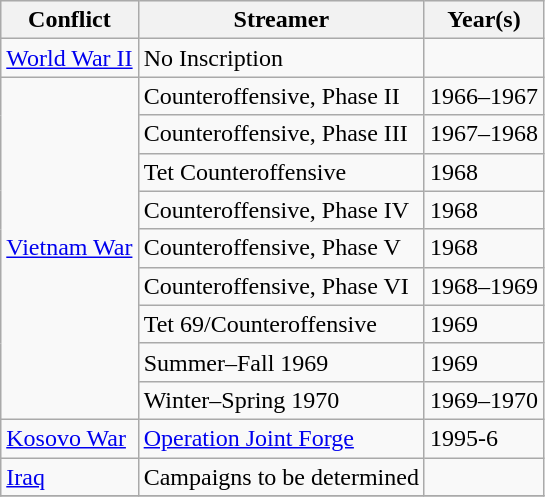<table class=wikitable>
<tr style="background:#efefef;">
<th>Conflict</th>
<th>Streamer</th>
<th>Year(s)</th>
</tr>
<tr>
<td rowspan="1"><a href='#'>World War II</a> <br> </td>
<td>No Inscription</td>
<td></td>
</tr>
<tr>
<td rowspan="9"><a href='#'>Vietnam War</a> <br> </td>
<td>Counteroffensive, Phase II</td>
<td>1966–1967</td>
</tr>
<tr>
<td>Counteroffensive, Phase III</td>
<td>1967–1968</td>
</tr>
<tr>
<td>Tet Counteroffensive</td>
<td>1968</td>
</tr>
<tr>
<td>Counteroffensive, Phase IV</td>
<td>1968</td>
</tr>
<tr>
<td>Counteroffensive, Phase V</td>
<td>1968</td>
</tr>
<tr>
<td>Counteroffensive, Phase VI</td>
<td>1968–1969</td>
</tr>
<tr>
<td>Tet 69/Counteroffensive</td>
<td>1969</td>
</tr>
<tr>
<td>Summer–Fall 1969</td>
<td>1969</td>
</tr>
<tr>
<td>Winter–Spring 1970</td>
<td>1969–1970</td>
</tr>
<tr>
<td rowspan="1"><a href='#'>Kosovo War</a> <br> </td>
<td><a href='#'>Operation Joint Forge</a></td>
<td>1995-6</td>
</tr>
<tr>
<td rowspan="1"><a href='#'>Iraq</a><br> </td>
<td>Campaigns to be determined</td>
<td></td>
</tr>
<tr>
</tr>
</table>
